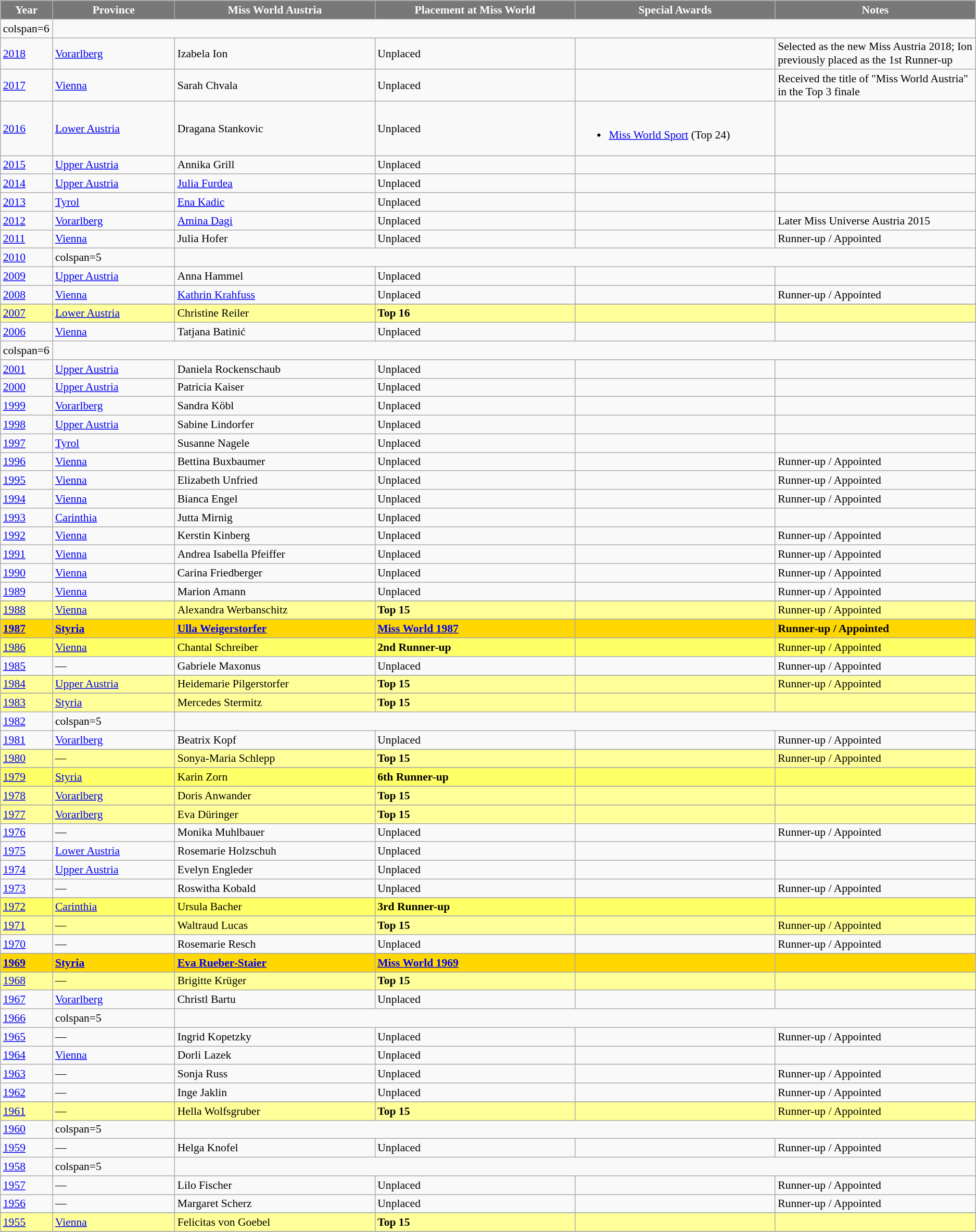<table class="wikitable " style="font-size: 90%;">
<tr>
<th width="60" style="background-color:#787878;color:#FFFFFF;">Year</th>
<th width="150" style="background-color:#787878;color:#FFFFFF;">Province</th>
<th width="250" style="background-color:#787878;color:#FFFFFF;">Miss World Austria</th>
<th width="250" style="background-color:#787878;color:#FFFFFF;">Placement at Miss World</th>
<th width="250" style="background-color:#787878;color:#FFFFFF;">Special Awards</th>
<th width="250" style="background-color:#787878;color:#FFFFFF;">Notes</th>
</tr>
<tr>
<td>colspan=6 </td>
</tr>
<tr>
<td><a href='#'>2018</a></td>
<td><a href='#'>Vorarlberg</a></td>
<td>Izabela Ion</td>
<td>Unplaced</td>
<td></td>
<td>Selected as the new Miss Austria 2018; Ion previously placed as the 1st Runner-up</td>
</tr>
<tr>
<td><a href='#'>2017</a></td>
<td><a href='#'>Vienna</a></td>
<td>Sarah Chvala</td>
<td>Unplaced</td>
<td></td>
<td>Received the title of "Miss World Austria" in the Top 3 finale</td>
</tr>
<tr>
<td><a href='#'>2016</a></td>
<td><a href='#'>Lower Austria</a></td>
<td>Dragana Stankovic</td>
<td>Unplaced</td>
<td align="left"><br><ul><li><a href='#'>Miss World Sport</a> (Top 24)</li></ul></td>
<td></td>
</tr>
<tr>
<td><a href='#'>2015</a></td>
<td><a href='#'>Upper Austria</a></td>
<td>Annika Grill</td>
<td>Unplaced</td>
<td></td>
<td></td>
</tr>
<tr>
<td><a href='#'>2014</a></td>
<td><a href='#'>Upper Austria</a></td>
<td><a href='#'>Julia Furdea</a></td>
<td>Unplaced</td>
<td></td>
<td></td>
</tr>
<tr>
<td><a href='#'>2013</a></td>
<td><a href='#'>Tyrol</a></td>
<td><a href='#'>Ena Kadic</a></td>
<td>Unplaced</td>
<td></td>
<td></td>
</tr>
<tr>
<td><a href='#'>2012</a></td>
<td><a href='#'>Vorarlberg</a></td>
<td><a href='#'>Amina Dagi</a></td>
<td>Unplaced</td>
<td></td>
<td>Later Miss Universe Austria 2015</td>
</tr>
<tr>
<td><a href='#'>2011</a></td>
<td><a href='#'>Vienna</a></td>
<td>Julia Hofer</td>
<td>Unplaced</td>
<td></td>
<td>Runner-up / Appointed</td>
</tr>
<tr>
<td><a href='#'>2010</a></td>
<td>colspan=5 </td>
</tr>
<tr>
<td><a href='#'>2009</a></td>
<td><a href='#'>Upper Austria</a></td>
<td>Anna Hammel</td>
<td>Unplaced</td>
<td></td>
<td></td>
</tr>
<tr>
<td><a href='#'>2008</a></td>
<td><a href='#'>Vienna</a></td>
<td><a href='#'>Kathrin Krahfuss</a></td>
<td>Unplaced</td>
<td></td>
<td>Runner-up / Appointed</td>
</tr>
<tr>
</tr>
<tr style="background-color:#FFFF99;">
<td><a href='#'>2007</a></td>
<td><a href='#'>Lower Austria</a></td>
<td>Christine Reiler</td>
<td><strong>Top 16</strong></td>
<td></td>
<td></td>
</tr>
<tr>
<td><a href='#'>2006</a></td>
<td><a href='#'>Vienna</a></td>
<td>Tatjana Batinić</td>
<td>Unplaced</td>
<td></td>
<td></td>
</tr>
<tr>
<td>colspan=6 </td>
</tr>
<tr>
<td><a href='#'>2001</a></td>
<td><a href='#'>Upper Austria</a></td>
<td>Daniela Rockenschaub</td>
<td>Unplaced</td>
<td></td>
<td></td>
</tr>
<tr>
<td><a href='#'>2000</a></td>
<td><a href='#'>Upper Austria</a></td>
<td>Patricia Kaiser</td>
<td>Unplaced</td>
<td></td>
<td></td>
</tr>
<tr>
<td><a href='#'>1999</a></td>
<td><a href='#'>Vorarlberg</a></td>
<td>Sandra Köbl</td>
<td>Unplaced</td>
<td></td>
<td></td>
</tr>
<tr>
<td><a href='#'>1998</a></td>
<td><a href='#'>Upper Austria</a></td>
<td>Sabine Lindorfer</td>
<td>Unplaced</td>
<td></td>
<td></td>
</tr>
<tr>
<td><a href='#'>1997</a></td>
<td><a href='#'>Tyrol</a></td>
<td>Susanne Nagele</td>
<td>Unplaced</td>
<td></td>
<td></td>
</tr>
<tr>
<td><a href='#'>1996</a></td>
<td><a href='#'>Vienna</a></td>
<td>Bettina Buxbaumer</td>
<td>Unplaced</td>
<td></td>
<td>Runner-up / Appointed</td>
</tr>
<tr>
<td><a href='#'>1995</a></td>
<td><a href='#'>Vienna</a></td>
<td>Elizabeth Unfried</td>
<td>Unplaced</td>
<td></td>
<td>Runner-up / Appointed</td>
</tr>
<tr>
<td><a href='#'>1994</a></td>
<td><a href='#'>Vienna</a></td>
<td>Bianca Engel</td>
<td>Unplaced</td>
<td></td>
<td>Runner-up / Appointed</td>
</tr>
<tr>
<td><a href='#'>1993</a></td>
<td><a href='#'>Carinthia</a></td>
<td>Jutta Mirnig</td>
<td>Unplaced</td>
<td></td>
<td></td>
</tr>
<tr>
<td><a href='#'>1992</a></td>
<td><a href='#'>Vienna</a></td>
<td>Kerstin Kinberg</td>
<td>Unplaced</td>
<td></td>
<td>Runner-up / Appointed</td>
</tr>
<tr>
<td><a href='#'>1991</a></td>
<td><a href='#'>Vienna</a></td>
<td>Andrea Isabella Pfeiffer</td>
<td>Unplaced</td>
<td></td>
<td>Runner-up / Appointed</td>
</tr>
<tr>
<td><a href='#'>1990</a></td>
<td><a href='#'>Vienna</a></td>
<td>Carina Friedberger</td>
<td>Unplaced</td>
<td></td>
<td>Runner-up / Appointed</td>
</tr>
<tr>
<td><a href='#'>1989</a></td>
<td><a href='#'>Vienna</a></td>
<td>Marion Amann</td>
<td>Unplaced</td>
<td></td>
<td>Runner-up / Appointed</td>
</tr>
<tr>
</tr>
<tr style="background-color:#FFFF99;">
<td><a href='#'>1988</a></td>
<td><a href='#'>Vienna</a></td>
<td>Alexandra Werbanschitz</td>
<td><strong>Top 15</strong></td>
<td></td>
<td>Runner-up / Appointed</td>
</tr>
<tr>
</tr>
<tr style="background-color:gold; font-weight: bold ">
<td><a href='#'>1987</a></td>
<td><a href='#'>Styria</a></td>
<td><a href='#'>Ulla Weigerstorfer</a></td>
<td><a href='#'>Miss World 1987</a></td>
<td></td>
<td>Runner-up / Appointed</td>
</tr>
<tr>
</tr>
<tr style="background-color:#FFFF66;">
<td><a href='#'>1986</a></td>
<td><a href='#'>Vienna</a></td>
<td>Chantal Schreiber</td>
<td><strong>2nd Runner-up</strong></td>
<td></td>
<td>Runner-up / Appointed</td>
</tr>
<tr>
<td><a href='#'>1985</a></td>
<td>—</td>
<td>Gabriele Maxonus</td>
<td>Unplaced</td>
<td></td>
<td>Runner-up / Appointed</td>
</tr>
<tr>
</tr>
<tr style="background-color:#FFFF99;">
<td><a href='#'>1984</a></td>
<td><a href='#'>Upper Austria</a></td>
<td>Heidemarie Pilgerstorfer</td>
<td><strong>Top 15</strong></td>
<td></td>
<td>Runner-up / Appointed</td>
</tr>
<tr>
</tr>
<tr style="background-color:#FFFF99;">
<td><a href='#'>1983</a></td>
<td><a href='#'>Styria</a></td>
<td>Mercedes Stermitz</td>
<td><strong>Top 15</strong></td>
<td></td>
<td></td>
</tr>
<tr>
<td><a href='#'>1982</a></td>
<td>colspan=5 </td>
</tr>
<tr>
<td><a href='#'>1981</a></td>
<td><a href='#'>Vorarlberg</a></td>
<td>Beatrix Kopf</td>
<td>Unplaced</td>
<td></td>
<td>Runner-up / Appointed</td>
</tr>
<tr>
</tr>
<tr style="background-color:#FFFF99;">
<td><a href='#'>1980</a></td>
<td>—</td>
<td>Sonya-Maria Schlepp</td>
<td><strong>Top 15</strong></td>
<td></td>
<td>Runner-up / Appointed</td>
</tr>
<tr>
</tr>
<tr style="background-color:#FFFF66;">
<td><a href='#'>1979</a></td>
<td><a href='#'>Styria</a></td>
<td>Karin Zorn</td>
<td><strong>6th Runner-up</strong></td>
<td></td>
<td></td>
</tr>
<tr>
</tr>
<tr style="background-color:#FFFF99;">
<td><a href='#'>1978</a></td>
<td><a href='#'>Vorarlberg</a></td>
<td>Doris Anwander</td>
<td><strong>Top 15</strong></td>
<td></td>
<td></td>
</tr>
<tr>
</tr>
<tr style="background-color:#FFFF99;">
<td><a href='#'>1977</a></td>
<td><a href='#'>Vorarlberg</a></td>
<td>Eva Düringer</td>
<td><strong>Top 15</strong></td>
<td></td>
<td></td>
</tr>
<tr>
<td><a href='#'>1976</a></td>
<td>—</td>
<td>Monika Muhlbauer</td>
<td>Unplaced</td>
<td></td>
<td>Runner-up / Appointed</td>
</tr>
<tr>
<td><a href='#'>1975</a></td>
<td><a href='#'>Lower Austria</a></td>
<td>Rosemarie Holzschuh</td>
<td>Unplaced</td>
<td></td>
<td></td>
</tr>
<tr>
<td><a href='#'>1974</a></td>
<td><a href='#'>Upper Austria</a></td>
<td>Evelyn Engleder</td>
<td>Unplaced</td>
<td></td>
<td></td>
</tr>
<tr>
<td><a href='#'>1973</a></td>
<td>—</td>
<td>Roswitha Kobald</td>
<td>Unplaced</td>
<td></td>
<td>Runner-up / Appointed</td>
</tr>
<tr>
</tr>
<tr style="background-color:#FFFF66;">
<td><a href='#'>1972</a></td>
<td><a href='#'>Carinthia</a></td>
<td>Ursula Bacher</td>
<td><strong>3rd Runner-up</strong></td>
<td></td>
<td></td>
</tr>
<tr>
</tr>
<tr style="background-color:#FFFF99;">
<td><a href='#'>1971</a></td>
<td>—</td>
<td>Waltraud Lucas</td>
<td><strong>Top 15</strong></td>
<td></td>
<td>Runner-up / Appointed</td>
</tr>
<tr>
<td><a href='#'>1970</a></td>
<td>—</td>
<td>Rosemarie Resch</td>
<td>Unplaced</td>
<td></td>
<td>Runner-up / Appointed</td>
</tr>
<tr>
</tr>
<tr style="background-color:gold; font-weight: bold ">
<td><a href='#'>1969</a></td>
<td><a href='#'>Styria</a></td>
<td><a href='#'>Eva Rueber-Staier</a></td>
<td><a href='#'>Miss World 1969</a></td>
<td></td>
<td></td>
</tr>
<tr>
</tr>
<tr style="background-color:#FFFF99;">
<td><a href='#'>1968</a></td>
<td>—</td>
<td>Brigitte Krüger</td>
<td><strong>Top 15</strong></td>
<td></td>
<td></td>
</tr>
<tr>
<td><a href='#'>1967</a></td>
<td><a href='#'>Vorarlberg</a></td>
<td>Christl Bartu</td>
<td>Unplaced</td>
<td></td>
<td></td>
</tr>
<tr>
<td><a href='#'>1966</a></td>
<td>colspan=5 </td>
</tr>
<tr>
<td><a href='#'>1965</a></td>
<td>—</td>
<td>Ingrid Kopetzky</td>
<td>Unplaced</td>
<td></td>
<td>Runner-up / Appointed</td>
</tr>
<tr>
<td><a href='#'>1964</a></td>
<td><a href='#'>Vienna</a></td>
<td>Dorli Lazek</td>
<td>Unplaced</td>
<td></td>
<td></td>
</tr>
<tr>
<td><a href='#'>1963</a></td>
<td>—</td>
<td>Sonja Russ</td>
<td>Unplaced</td>
<td></td>
<td>Runner-up / Appointed</td>
</tr>
<tr>
<td><a href='#'>1962</a></td>
<td>—</td>
<td>Inge Jaklin</td>
<td>Unplaced</td>
<td></td>
<td>Runner-up / Appointed</td>
</tr>
<tr>
</tr>
<tr style="background-color:#FFFF99;">
<td><a href='#'>1961</a></td>
<td>—</td>
<td>Hella Wolfsgruber</td>
<td><strong>Top 15</strong></td>
<td></td>
<td>Runner-up / Appointed</td>
</tr>
<tr>
<td><a href='#'>1960</a></td>
<td>colspan=5 </td>
</tr>
<tr>
<td><a href='#'>1959</a></td>
<td>—</td>
<td>Helga Knofel</td>
<td>Unplaced</td>
<td></td>
<td>Runner-up / Appointed</td>
</tr>
<tr>
<td><a href='#'>1958</a></td>
<td>colspan=5 </td>
</tr>
<tr>
<td><a href='#'>1957</a></td>
<td>—</td>
<td>Lilo Fischer</td>
<td>Unplaced</td>
<td></td>
<td>Runner-up / Appointed</td>
</tr>
<tr>
<td><a href='#'>1956</a></td>
<td>—</td>
<td>Margaret Scherz</td>
<td>Unplaced</td>
<td></td>
<td>Runner-up / Appointed</td>
</tr>
<tr>
</tr>
<tr style="background-color:#FFFF99; ">
<td><a href='#'>1955</a></td>
<td><a href='#'>Vienna</a></td>
<td>Felicitas von Goebel</td>
<td><strong>Top 15</strong></td>
<td></td>
<td></td>
</tr>
<tr>
</tr>
</table>
